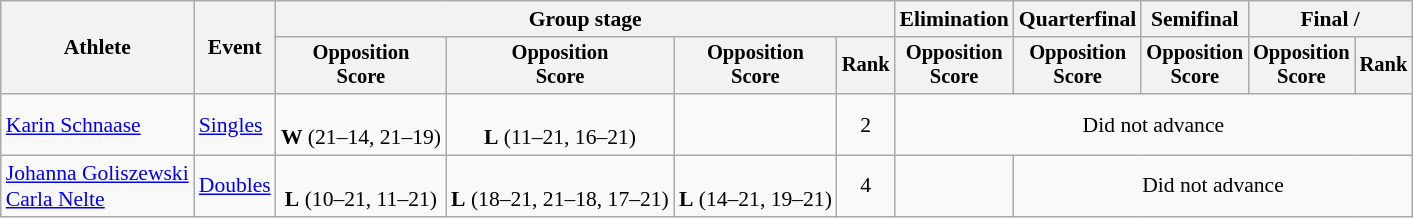<table class="wikitable" style="font-size:90%">
<tr>
<th rowspan=2>Athlete</th>
<th rowspan=2>Event</th>
<th colspan=4>Group stage</th>
<th>Elimination</th>
<th>Quarterfinal</th>
<th>Semifinal</th>
<th colspan=2>Final / </th>
</tr>
<tr style="font-size:95%">
<th>Opposition<br>Score</th>
<th>Opposition<br>Score</th>
<th>Opposition<br>Score</th>
<th>Rank</th>
<th>Opposition<br>Score</th>
<th>Opposition<br>Score</th>
<th>Opposition<br>Score</th>
<th>Opposition<br>Score</th>
<th>Rank</th>
</tr>
<tr align=center>
<td align=left><a href='#'>Karin Schnaase</a></td>
<td align=left><a href='#'>Singles</a></td>
<td><br><strong>W</strong> (21–14, 21–19)</td>
<td><br><strong>L</strong> (11–21, 16–21)</td>
<td></td>
<td>2</td>
<td colspan=5>Did not advance</td>
</tr>
<tr align=center>
<td align=left><a href='#'>Johanna Goliszewski</a><br><a href='#'>Carla Nelte</a></td>
<td align=left><a href='#'>Doubles</a></td>
<td><br><strong>L</strong> (10–21, 11–21)</td>
<td><br><strong>L</strong> (18–21, 21–18, 17–21)</td>
<td><br><strong>L</strong> (14–21, 19–21)</td>
<td>4</td>
<td></td>
<td colspan=4>Did not advance</td>
</tr>
</table>
